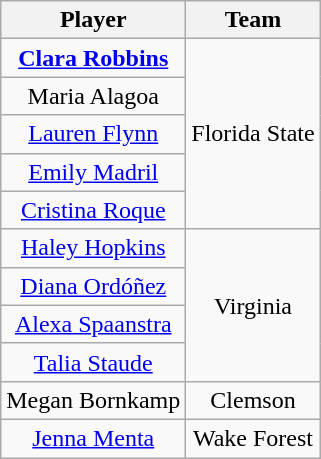<table class="wikitable" style="text-align:center">
<tr>
<th>Player</th>
<th>Team</th>
</tr>
<tr>
<td><strong><a href='#'>Clara Robbins</a></strong></td>
<td rowspan=5>Florida State</td>
</tr>
<tr>
<td>Maria Alagoa</td>
</tr>
<tr>
<td><a href='#'>Lauren Flynn</a></td>
</tr>
<tr>
<td><a href='#'>Emily Madril</a></td>
</tr>
<tr>
<td><a href='#'>Cristina Roque</a></td>
</tr>
<tr>
<td><a href='#'>Haley Hopkins</a></td>
<td rowspan=4>Virginia</td>
</tr>
<tr>
<td><a href='#'>Diana Ordóñez</a></td>
</tr>
<tr>
<td><a href='#'>Alexa Spaanstra</a></td>
</tr>
<tr>
<td><a href='#'>Talia Staude</a></td>
</tr>
<tr>
<td>Megan Bornkamp</td>
<td>Clemson</td>
</tr>
<tr>
<td><a href='#'>Jenna Menta</a></td>
<td>Wake Forest</td>
</tr>
</table>
